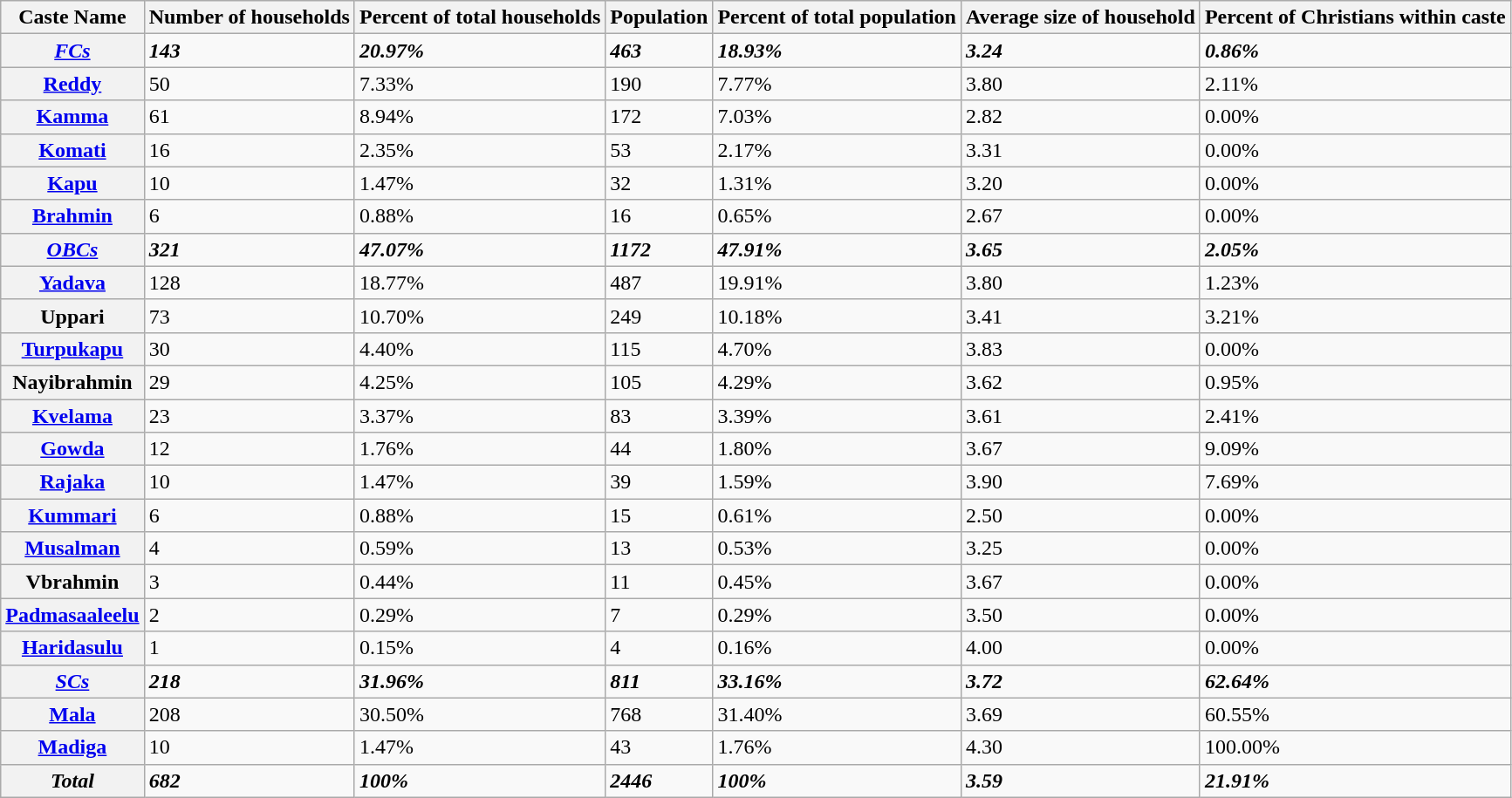<table class="wikitable sortable mw-collapsible mw-collapsed">
<tr>
<th>Caste Name</th>
<th>Number of households</th>
<th>Percent of total households</th>
<th>Population</th>
<th>Percent of total population</th>
<th>Average size of household</th>
<th>Percent of Christians within caste</th>
</tr>
<tr>
<th><strong><em><a href='#'>FCs</a></em></strong></th>
<td><strong><em>143</em></strong></td>
<td><strong><em>20.97%</em></strong></td>
<td><strong><em>463</em></strong></td>
<td><strong><em>18.93%</em></strong></td>
<td><strong><em>3.24</em></strong></td>
<td><strong><em>0.86%</em></strong></td>
</tr>
<tr>
<th><a href='#'>Reddy</a></th>
<td>50</td>
<td>7.33%</td>
<td>190</td>
<td>7.77%</td>
<td>3.80</td>
<td>2.11%</td>
</tr>
<tr>
<th><a href='#'>Kamma</a></th>
<td>61</td>
<td>8.94%</td>
<td>172</td>
<td>7.03%</td>
<td>2.82</td>
<td>0.00%</td>
</tr>
<tr>
<th><a href='#'>Komati</a></th>
<td>16</td>
<td>2.35%</td>
<td>53</td>
<td>2.17%</td>
<td>3.31</td>
<td>0.00%</td>
</tr>
<tr>
<th><a href='#'>Kapu</a></th>
<td>10</td>
<td>1.47%</td>
<td>32</td>
<td>1.31%</td>
<td>3.20</td>
<td>0.00%</td>
</tr>
<tr>
<th><a href='#'>Brahmin</a></th>
<td>6</td>
<td>0.88%</td>
<td>16</td>
<td>0.65%</td>
<td>2.67</td>
<td>0.00%</td>
</tr>
<tr>
<th><em><a href='#'>OBCs</a></em></th>
<td><strong><em>321</em></strong></td>
<td><strong><em>47.07%</em></strong></td>
<td><strong><em>1172</em></strong></td>
<td><strong><em>47.91%</em></strong></td>
<td><strong><em>3.65</em></strong></td>
<td><strong><em>2.05%</em></strong></td>
</tr>
<tr>
<th><a href='#'>Yadava</a></th>
<td>128</td>
<td>18.77%</td>
<td>487</td>
<td>19.91%</td>
<td>3.80</td>
<td>1.23%</td>
</tr>
<tr>
<th>Uppari</th>
<td>73</td>
<td>10.70%</td>
<td>249</td>
<td>10.18%</td>
<td>3.41</td>
<td>3.21%</td>
</tr>
<tr>
<th><a href='#'>Turpukapu</a></th>
<td>30</td>
<td>4.40%</td>
<td>115</td>
<td>4.70%</td>
<td>3.83</td>
<td>0.00%</td>
</tr>
<tr>
<th>Nayibrahmin</th>
<td>29</td>
<td>4.25%</td>
<td>105</td>
<td>4.29%</td>
<td>3.62</td>
<td>0.95%</td>
</tr>
<tr>
<th><a href='#'>Kvelama</a></th>
<td>23</td>
<td>3.37%</td>
<td>83</td>
<td>3.39%</td>
<td>3.61</td>
<td>2.41%</td>
</tr>
<tr>
<th><a href='#'>Gowda</a></th>
<td>12</td>
<td>1.76%</td>
<td>44</td>
<td>1.80%</td>
<td>3.67</td>
<td>9.09%</td>
</tr>
<tr>
<th><a href='#'>Rajaka</a></th>
<td>10</td>
<td>1.47%</td>
<td>39</td>
<td>1.59%</td>
<td>3.90</td>
<td>7.69%</td>
</tr>
<tr>
<th><a href='#'>Kummari</a></th>
<td>6</td>
<td>0.88%</td>
<td>15</td>
<td>0.61%</td>
<td>2.50</td>
<td>0.00%</td>
</tr>
<tr>
<th><a href='#'>Musalman</a></th>
<td>4</td>
<td>0.59%</td>
<td>13</td>
<td>0.53%</td>
<td>3.25</td>
<td>0.00%</td>
</tr>
<tr>
<th>Vbrahmin</th>
<td>3</td>
<td>0.44%</td>
<td>11</td>
<td>0.45%</td>
<td>3.67</td>
<td>0.00%</td>
</tr>
<tr>
<th><a href='#'>Padmasaaleelu</a></th>
<td>2</td>
<td>0.29%</td>
<td>7</td>
<td>0.29%</td>
<td>3.50</td>
<td>0.00%</td>
</tr>
<tr>
<th><a href='#'>Haridasulu</a></th>
<td>1</td>
<td>0.15%</td>
<td>4</td>
<td>0.16%</td>
<td>4.00</td>
<td>0.00%</td>
</tr>
<tr>
<th><em><a href='#'>SCs</a></em></th>
<td><strong><em>218</em></strong></td>
<td><strong><em>31.96%</em></strong></td>
<td><strong><em>811</em></strong></td>
<td><strong><em>33.16%</em></strong></td>
<td><strong><em>3.72</em></strong></td>
<td><strong><em>62.64%</em></strong></td>
</tr>
<tr>
<th><a href='#'>Mala</a></th>
<td>208</td>
<td>30.50%</td>
<td>768</td>
<td>31.40%</td>
<td>3.69</td>
<td>60.55%</td>
</tr>
<tr>
<th><a href='#'>Madiga</a></th>
<td>10</td>
<td>1.47%</td>
<td>43</td>
<td>1.76%</td>
<td>4.30</td>
<td>100.00%</td>
</tr>
<tr>
<th><em>Total</em></th>
<td><strong><em>682</em></strong></td>
<td><strong><em>100%</em></strong></td>
<td><strong><em>2446</em></strong></td>
<td><strong><em>100%</em></strong></td>
<td><strong><em>3.59</em></strong></td>
<td><strong><em>21.91%</em></strong></td>
</tr>
</table>
